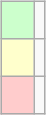<table class="wikitable" style="float:right; font-size:95%">
<tr>
<td style="background:#ccffcc;">    </td>
<td></td>
</tr>
<tr>
<td style="background:#ffffcc;">    </td>
<td></td>
</tr>
<tr>
<td style="background:#ffcccc;">    </td>
<td></td>
</tr>
</table>
